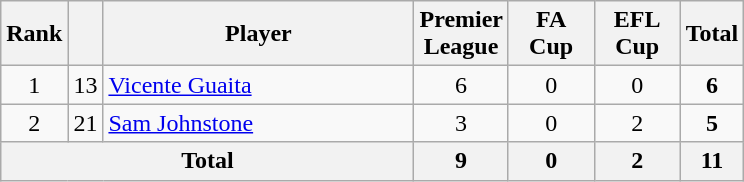<table class="wikitable sortable" style="text-align:center">
<tr>
<th width=10>Rank</th>
<th width=10></th>
<th width=200>Player</th>
<th width=50>Premier League</th>
<th width=50>FA Cup</th>
<th width=50>EFL Cup</th>
<th>Total</th>
</tr>
<tr>
<td>1</td>
<td>13</td>
<td align="left"> <a href='#'>Vicente Guaita</a></td>
<td>6</td>
<td>0</td>
<td>0</td>
<td><strong>6</strong></td>
</tr>
<tr>
<td>2</td>
<td>21</td>
<td align="left"> <a href='#'>Sam Johnstone</a></td>
<td>3</td>
<td>0</td>
<td>2</td>
<td><strong>5</strong></td>
</tr>
<tr>
<th colspan="3">Total</th>
<th>9</th>
<th>0</th>
<th>2</th>
<th>11</th>
</tr>
</table>
